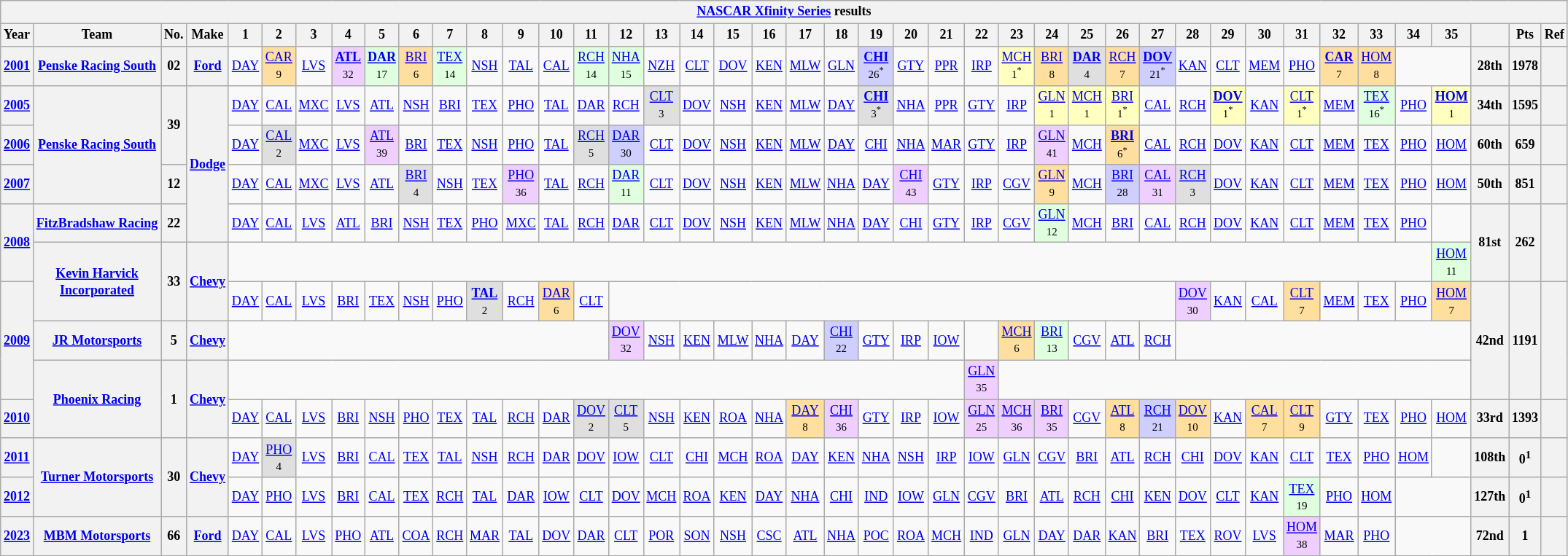<table class="wikitable" style="text-align:center; font-size:75%">
<tr>
<th colspan=42><a href='#'>NASCAR Xfinity Series</a> results</th>
</tr>
<tr>
<th>Year</th>
<th>Team</th>
<th>No.</th>
<th>Make</th>
<th>1</th>
<th>2</th>
<th>3</th>
<th>4</th>
<th>5</th>
<th>6</th>
<th>7</th>
<th>8</th>
<th>9</th>
<th>10</th>
<th>11</th>
<th>12</th>
<th>13</th>
<th>14</th>
<th>15</th>
<th>16</th>
<th>17</th>
<th>18</th>
<th>19</th>
<th>20</th>
<th>21</th>
<th>22</th>
<th>23</th>
<th>24</th>
<th>25</th>
<th>26</th>
<th>27</th>
<th>28</th>
<th>29</th>
<th>30</th>
<th>31</th>
<th>32</th>
<th>33</th>
<th>34</th>
<th>35</th>
<th></th>
<th>Pts</th>
<th>Ref</th>
</tr>
<tr>
<th><a href='#'>2001</a></th>
<th nowrap><a href='#'>Penske Racing South</a></th>
<th>02</th>
<th><a href='#'>Ford</a></th>
<td><a href='#'>DAY</a></td>
<td style="background:#FFDF9F;"><a href='#'>CAR</a><br><small>9</small></td>
<td><a href='#'>LVS</a></td>
<td style="background:#EFCFFF;"><strong><a href='#'>ATL</a></strong><br><small>32</small></td>
<td style="background:#DFFFDF;"><strong><a href='#'>DAR</a></strong><br><small>17</small></td>
<td style="background:#FFDF9F;"><a href='#'>BRI</a><br><small>6</small></td>
<td style="background:#DFFFDF;"><a href='#'>TEX</a><br><small>14</small></td>
<td><a href='#'>NSH</a></td>
<td><a href='#'>TAL</a></td>
<td><a href='#'>CAL</a></td>
<td style="background:#DFFFDF;"><a href='#'>RCH</a><br><small>14</small></td>
<td style="background:#DFFFDF;"><a href='#'>NHA</a><br><small>15</small></td>
<td><a href='#'>NZH</a></td>
<td><a href='#'>CLT</a></td>
<td><a href='#'>DOV</a></td>
<td><a href='#'>KEN</a></td>
<td><a href='#'>MLW</a></td>
<td><a href='#'>GLN</a></td>
<td style="background:#CFCFFF;"><strong><a href='#'>CHI</a></strong><br><small>26<sup>*</sup></small></td>
<td><a href='#'>GTY</a></td>
<td><a href='#'>PPR</a></td>
<td><a href='#'>IRP</a></td>
<td style="background:#FFFFBF;"><a href='#'>MCH</a><br><small>1<sup>*</sup></small></td>
<td style="background:#FFDF9F;"><a href='#'>BRI</a><br><small>8</small></td>
<td style="background:#DFDFDF;"><strong><a href='#'>DAR</a></strong><br><small>4</small></td>
<td style="background:#FFDF9F;"><a href='#'>RCH</a><br><small>7</small></td>
<td style="background:#CFCFFF;"><strong><a href='#'>DOV</a></strong><br><small>21<sup>*</sup></small></td>
<td><a href='#'>KAN</a></td>
<td><a href='#'>CLT</a></td>
<td><a href='#'>MEM</a></td>
<td><a href='#'>PHO</a></td>
<td style="background:#FFDF9F;"><strong><a href='#'>CAR</a></strong><br><small>7</small></td>
<td style="background:#FFDF9F;"><a href='#'>HOM</a><br><small>8</small></td>
<td colspan=2></td>
<th>28th</th>
<th>1978</th>
<th></th>
</tr>
<tr>
<th><a href='#'>2005</a></th>
<th rowspan=3><a href='#'>Penske Racing South</a></th>
<th rowspan=2>39</th>
<th rowspan=4><a href='#'>Dodge</a></th>
<td><a href='#'>DAY</a></td>
<td><a href='#'>CAL</a></td>
<td><a href='#'>MXC</a></td>
<td><a href='#'>LVS</a></td>
<td><a href='#'>ATL</a></td>
<td><a href='#'>NSH</a></td>
<td><a href='#'>BRI</a></td>
<td><a href='#'>TEX</a></td>
<td><a href='#'>PHO</a></td>
<td><a href='#'>TAL</a></td>
<td><a href='#'>DAR</a></td>
<td><a href='#'>RCH</a></td>
<td style="background:#DFDFDF;"><a href='#'>CLT</a><br><small>3</small></td>
<td><a href='#'>DOV</a></td>
<td><a href='#'>NSH</a></td>
<td><a href='#'>KEN</a></td>
<td><a href='#'>MLW</a></td>
<td><a href='#'>DAY</a></td>
<td style="background:#DFDFDF;"><strong><a href='#'>CHI</a></strong><br><small>3<sup>*</sup></small></td>
<td><a href='#'>NHA</a></td>
<td><a href='#'>PPR</a></td>
<td><a href='#'>GTY</a></td>
<td><a href='#'>IRP</a></td>
<td style="background:#FFFFBF;"><a href='#'>GLN</a><br><small>1</small></td>
<td style="background:#FFFFBF;"><a href='#'>MCH</a><br><small>1</small></td>
<td style="background:#FFFFBF;"><a href='#'>BRI</a><br><small>1<sup>*</sup></small></td>
<td><a href='#'>CAL</a></td>
<td><a href='#'>RCH</a></td>
<td style="background:#FFFFBF;"><strong><a href='#'>DOV</a></strong><br><small>1<sup>*</sup></small></td>
<td><a href='#'>KAN</a></td>
<td style="background:#FFFFBF;"><a href='#'>CLT</a><br><small>1<sup>*</sup></small></td>
<td><a href='#'>MEM</a></td>
<td style="background:#DFFFDF;"><a href='#'>TEX</a><br><small>16<sup>*</sup></small></td>
<td><a href='#'>PHO</a></td>
<td style="background:#FFFFBF;"><strong><a href='#'>HOM</a></strong><br><small>1</small></td>
<th>34th</th>
<th>1595</th>
<th></th>
</tr>
<tr>
<th><a href='#'>2006</a></th>
<td><a href='#'>DAY</a></td>
<td style="background:#DFDFDF;"><a href='#'>CAL</a><br><small>2</small></td>
<td><a href='#'>MXC</a></td>
<td><a href='#'>LVS</a></td>
<td style="background:#EFCFFF;"><a href='#'>ATL</a><br><small>39</small></td>
<td><a href='#'>BRI</a></td>
<td><a href='#'>TEX</a></td>
<td><a href='#'>NSH</a></td>
<td><a href='#'>PHO</a></td>
<td><a href='#'>TAL</a></td>
<td style="background:#DFDFDF;"><a href='#'>RCH</a><br><small>5</small></td>
<td style="background:#CFCFFF;"><a href='#'>DAR</a><br><small>30</small></td>
<td><a href='#'>CLT</a></td>
<td><a href='#'>DOV</a></td>
<td><a href='#'>NSH</a></td>
<td><a href='#'>KEN</a></td>
<td><a href='#'>MLW</a></td>
<td><a href='#'>DAY</a></td>
<td><a href='#'>CHI</a></td>
<td><a href='#'>NHA</a></td>
<td><a href='#'>MAR</a></td>
<td><a href='#'>GTY</a></td>
<td><a href='#'>IRP</a></td>
<td style="background:#EFCFFF;"><a href='#'>GLN</a><br><small>41</small></td>
<td><a href='#'>MCH</a></td>
<td style="background:#FFDF9F;"><strong><a href='#'>BRI</a></strong><br><small>6<sup>*</sup></small></td>
<td><a href='#'>CAL</a></td>
<td><a href='#'>RCH</a></td>
<td><a href='#'>DOV</a></td>
<td><a href='#'>KAN</a></td>
<td><a href='#'>CLT</a></td>
<td><a href='#'>MEM</a></td>
<td><a href='#'>TEX</a></td>
<td><a href='#'>PHO</a></td>
<td><a href='#'>HOM</a></td>
<th>60th</th>
<th>659</th>
<th></th>
</tr>
<tr>
<th><a href='#'>2007</a></th>
<th>12</th>
<td><a href='#'>DAY</a></td>
<td><a href='#'>CAL</a></td>
<td><a href='#'>MXC</a></td>
<td><a href='#'>LVS</a></td>
<td><a href='#'>ATL</a></td>
<td style="background:#DFDFDF;"><a href='#'>BRI</a><br><small>4</small></td>
<td><a href='#'>NSH</a></td>
<td><a href='#'>TEX</a></td>
<td style="background:#EFCFFF;"><a href='#'>PHO</a><br><small>36</small></td>
<td><a href='#'>TAL</a></td>
<td><a href='#'>RCH</a></td>
<td style="background:#DFFFDF;"><a href='#'>DAR</a><br><small>11</small></td>
<td><a href='#'>CLT</a></td>
<td><a href='#'>DOV</a></td>
<td><a href='#'>NSH</a></td>
<td><a href='#'>KEN</a></td>
<td><a href='#'>MLW</a></td>
<td><a href='#'>NHA</a></td>
<td><a href='#'>DAY</a></td>
<td style="background:#EFCFFF;"><a href='#'>CHI</a><br><small>43</small></td>
<td><a href='#'>GTY</a></td>
<td><a href='#'>IRP</a></td>
<td><a href='#'>CGV</a></td>
<td style="background:#FFDF9F;"><a href='#'>GLN</a><br><small>9</small></td>
<td><a href='#'>MCH</a></td>
<td style="background:#CFCFFF;"><a href='#'>BRI</a><br><small>28</small></td>
<td style="background:#EFCFFF;"><a href='#'>CAL</a><br><small>31</small></td>
<td style="background:#DFDFDF;"><a href='#'>RCH</a><br><small>3</small></td>
<td><a href='#'>DOV</a></td>
<td><a href='#'>KAN</a></td>
<td><a href='#'>CLT</a></td>
<td><a href='#'>MEM</a></td>
<td><a href='#'>TEX</a></td>
<td><a href='#'>PHO</a></td>
<td><a href='#'>HOM</a></td>
<th>50th</th>
<th>851</th>
<th></th>
</tr>
<tr>
<th rowspan=2><a href='#'>2008</a></th>
<th nowrap><a href='#'>FitzBradshaw Racing</a></th>
<th>22</th>
<td><a href='#'>DAY</a></td>
<td><a href='#'>CAL</a></td>
<td><a href='#'>LVS</a></td>
<td><a href='#'>ATL</a></td>
<td><a href='#'>BRI</a></td>
<td><a href='#'>NSH</a></td>
<td><a href='#'>TEX</a></td>
<td><a href='#'>PHO</a></td>
<td><a href='#'>MXC</a></td>
<td><a href='#'>TAL</a></td>
<td><a href='#'>RCH</a></td>
<td><a href='#'>DAR</a></td>
<td><a href='#'>CLT</a></td>
<td><a href='#'>DOV</a></td>
<td><a href='#'>NSH</a></td>
<td><a href='#'>KEN</a></td>
<td><a href='#'>MLW</a></td>
<td><a href='#'>NHA</a></td>
<td><a href='#'>DAY</a></td>
<td><a href='#'>CHI</a></td>
<td><a href='#'>GTY</a></td>
<td><a href='#'>IRP</a></td>
<td><a href='#'>CGV</a></td>
<td style="background:#DFFFDF;"><a href='#'>GLN</a><br><small>12</small></td>
<td><a href='#'>MCH</a></td>
<td><a href='#'>BRI</a></td>
<td><a href='#'>CAL</a></td>
<td><a href='#'>RCH</a></td>
<td><a href='#'>DOV</a></td>
<td><a href='#'>KAN</a></td>
<td><a href='#'>CLT</a></td>
<td><a href='#'>MEM</a></td>
<td><a href='#'>TEX</a></td>
<td><a href='#'>PHO</a></td>
<td></td>
<th rowspan=2>81st</th>
<th rowspan=2>262</th>
<th rowspan=2></th>
</tr>
<tr>
<th rowspan=2><a href='#'>Kevin Harvick Incorporated</a></th>
<th rowspan=2>33</th>
<th rowspan=2><a href='#'>Chevy</a></th>
<td colspan=34></td>
<td style="background:#DFFFDF;"><a href='#'>HOM</a><br><small>11</small></td>
</tr>
<tr>
<th rowspan=3><a href='#'>2009</a></th>
<td><a href='#'>DAY</a></td>
<td><a href='#'>CAL</a></td>
<td><a href='#'>LVS</a></td>
<td><a href='#'>BRI</a></td>
<td><a href='#'>TEX</a></td>
<td><a href='#'>NSH</a></td>
<td><a href='#'>PHO</a></td>
<td style="background:#DFDFDF;"><strong><a href='#'>TAL</a></strong><br><small>2</small></td>
<td><a href='#'>RCH</a></td>
<td style="background:#FFDF9F;"><a href='#'>DAR</a><br><small>6</small></td>
<td><a href='#'>CLT</a></td>
<td colspan=16></td>
<td style="background:#EFCFFF;"><a href='#'>DOV</a><br><small>30</small></td>
<td><a href='#'>KAN</a></td>
<td><a href='#'>CAL</a></td>
<td style="background:#FFDF9F;"><a href='#'>CLT</a><br><small>7</small></td>
<td><a href='#'>MEM</a></td>
<td><a href='#'>TEX</a></td>
<td><a href='#'>PHO</a></td>
<td style="background:#FFDF9F;"><a href='#'>HOM</a><br><small>7</small></td>
<th rowspan=3>42nd</th>
<th rowspan=3>1191</th>
<th rowspan=3></th>
</tr>
<tr>
<th><a href='#'>JR Motorsports</a></th>
<th>5</th>
<th><a href='#'>Chevy</a></th>
<td colspan=11></td>
<td style="background:#EFCFFF;"><a href='#'>DOV</a><br><small>32</small></td>
<td><a href='#'>NSH</a></td>
<td><a href='#'>KEN</a></td>
<td><a href='#'>MLW</a></td>
<td><a href='#'>NHA</a></td>
<td><a href='#'>DAY</a></td>
<td style="background:#CFCFFF;"><a href='#'>CHI</a><br><small>22</small></td>
<td><a href='#'>GTY</a></td>
<td><a href='#'>IRP</a></td>
<td><a href='#'>IOW</a></td>
<td></td>
<td style="background:#FFDF9F;"><a href='#'>MCH</a><br><small>6</small></td>
<td style="background:#DFFFDF;"><a href='#'>BRI</a><br><small>13</small></td>
<td><a href='#'>CGV</a></td>
<td><a href='#'>ATL</a></td>
<td><a href='#'>RCH</a></td>
<td colspan=8></td>
</tr>
<tr>
<th rowspan=2><a href='#'>Phoenix Racing</a></th>
<th rowspan=2>1</th>
<th rowspan=2><a href='#'>Chevy</a></th>
<td colspan=21></td>
<td style="background:#EFCFFF;"><a href='#'>GLN</a><br><small>35</small></td>
<td colspan=13></td>
</tr>
<tr>
<th><a href='#'>2010</a></th>
<td><a href='#'>DAY</a></td>
<td><a href='#'>CAL</a></td>
<td><a href='#'>LVS</a></td>
<td><a href='#'>BRI</a></td>
<td><a href='#'>NSH</a></td>
<td><a href='#'>PHO</a></td>
<td><a href='#'>TEX</a></td>
<td><a href='#'>TAL</a></td>
<td><a href='#'>RCH</a></td>
<td><a href='#'>DAR</a></td>
<td style="background:#DFDFDF;"><a href='#'>DOV</a><br><small>2</small></td>
<td style="background:#DFDFDF;"><a href='#'>CLT</a><br><small>5</small></td>
<td><a href='#'>NSH</a></td>
<td><a href='#'>KEN</a></td>
<td><a href='#'>ROA</a></td>
<td><a href='#'>NHA</a></td>
<td style="background:#FFDF9F;"><a href='#'>DAY</a><br><small>8</small></td>
<td style="background:#EFCFFF;"><a href='#'>CHI</a><br><small>36</small></td>
<td><a href='#'>GTY</a></td>
<td><a href='#'>IRP</a></td>
<td><a href='#'>IOW</a></td>
<td style="background:#EFCFFF;"><a href='#'>GLN</a><br><small>25</small></td>
<td style="background:#EFCFFF;"><a href='#'>MCH</a><br><small>36</small></td>
<td style="background:#EFCFFF;"><a href='#'>BRI</a><br><small>35</small></td>
<td><a href='#'>CGV</a></td>
<td style="background:#FFDF9F;"><a href='#'>ATL</a><br><small>8</small></td>
<td style="background:#CFCFFF;"><a href='#'>RCH</a><br><small>21</small></td>
<td style="background:#FFDF9F;"><a href='#'>DOV</a><br><small>10</small></td>
<td><a href='#'>KAN</a></td>
<td style="background:#FFDF9F;"><a href='#'>CAL</a><br><small>7</small></td>
<td style="background:#FFDF9F;"><a href='#'>CLT</a><br><small>9</small></td>
<td><a href='#'>GTY</a></td>
<td><a href='#'>TEX</a></td>
<td><a href='#'>PHO</a></td>
<td><a href='#'>HOM</a></td>
<th>33rd</th>
<th>1393</th>
<th></th>
</tr>
<tr>
<th><a href='#'>2011</a></th>
<th rowspan=2><a href='#'>Turner Motorsports</a></th>
<th rowspan=2>30</th>
<th rowspan=2><a href='#'>Chevy</a></th>
<td><a href='#'>DAY</a></td>
<td style="background:#DFDFDF;"><a href='#'>PHO</a><br><small>4</small></td>
<td><a href='#'>LVS</a></td>
<td><a href='#'>BRI</a></td>
<td><a href='#'>CAL</a></td>
<td><a href='#'>TEX</a></td>
<td><a href='#'>TAL</a></td>
<td><a href='#'>NSH</a></td>
<td><a href='#'>RCH</a></td>
<td><a href='#'>DAR</a></td>
<td><a href='#'>DOV</a></td>
<td><a href='#'>IOW</a></td>
<td><a href='#'>CLT</a></td>
<td><a href='#'>CHI</a></td>
<td><a href='#'>MCH</a></td>
<td><a href='#'>ROA</a></td>
<td><a href='#'>DAY</a></td>
<td><a href='#'>KEN</a></td>
<td><a href='#'>NHA</a></td>
<td><a href='#'>NSH</a></td>
<td><a href='#'>IRP</a></td>
<td><a href='#'>IOW</a></td>
<td><a href='#'>GLN</a></td>
<td><a href='#'>CGV</a></td>
<td><a href='#'>BRI</a></td>
<td><a href='#'>ATL</a></td>
<td><a href='#'>RCH</a></td>
<td><a href='#'>CHI</a></td>
<td><a href='#'>DOV</a></td>
<td><a href='#'>KAN</a></td>
<td><a href='#'>CLT</a></td>
<td><a href='#'>TEX</a></td>
<td><a href='#'>PHO</a></td>
<td><a href='#'>HOM</a></td>
<td></td>
<th>108th</th>
<th>0<sup>1</sup></th>
<th></th>
</tr>
<tr>
<th><a href='#'>2012</a></th>
<td><a href='#'>DAY</a></td>
<td><a href='#'>PHO</a></td>
<td><a href='#'>LVS</a></td>
<td><a href='#'>BRI</a></td>
<td><a href='#'>CAL</a></td>
<td><a href='#'>TEX</a></td>
<td><a href='#'>RCH</a></td>
<td><a href='#'>TAL</a></td>
<td><a href='#'>DAR</a></td>
<td><a href='#'>IOW</a></td>
<td><a href='#'>CLT</a></td>
<td><a href='#'>DOV</a></td>
<td><a href='#'>MCH</a></td>
<td><a href='#'>ROA</a></td>
<td><a href='#'>KEN</a></td>
<td><a href='#'>DAY</a></td>
<td><a href='#'>NHA</a></td>
<td><a href='#'>CHI</a></td>
<td><a href='#'>IND</a></td>
<td><a href='#'>IOW</a></td>
<td><a href='#'>GLN</a></td>
<td><a href='#'>CGV</a></td>
<td><a href='#'>BRI</a></td>
<td><a href='#'>ATL</a></td>
<td><a href='#'>RCH</a></td>
<td><a href='#'>CHI</a></td>
<td><a href='#'>KEN</a></td>
<td><a href='#'>DOV</a></td>
<td><a href='#'>CLT</a></td>
<td><a href='#'>KAN</a></td>
<td style="background:#DFFFDF;"><a href='#'>TEX</a><br><small>19</small></td>
<td><a href='#'>PHO</a></td>
<td><a href='#'>HOM</a></td>
<td colspan=2></td>
<th>127th</th>
<th>0<sup>1</sup></th>
<th></th>
</tr>
<tr>
<th><a href='#'>2023</a></th>
<th><a href='#'>MBM Motorsports</a></th>
<th>66</th>
<th><a href='#'>Ford</a></th>
<td><a href='#'>DAY</a></td>
<td><a href='#'>CAL</a></td>
<td><a href='#'>LVS</a></td>
<td><a href='#'>PHO</a></td>
<td><a href='#'>ATL</a></td>
<td><a href='#'>COA</a></td>
<td><a href='#'>RCH</a></td>
<td><a href='#'>MAR</a></td>
<td><a href='#'>TAL</a></td>
<td><a href='#'>DOV</a></td>
<td><a href='#'>DAR</a></td>
<td><a href='#'>CLT</a></td>
<td><a href='#'>POR</a></td>
<td><a href='#'>SON</a></td>
<td><a href='#'>NSH</a></td>
<td><a href='#'>CSC</a></td>
<td><a href='#'>ATL</a></td>
<td><a href='#'>NHA</a></td>
<td><a href='#'>POC</a></td>
<td><a href='#'>ROA</a></td>
<td><a href='#'>MCH</a></td>
<td><a href='#'>IND</a></td>
<td><a href='#'>GLN</a></td>
<td><a href='#'>DAY</a></td>
<td><a href='#'>DAR</a></td>
<td><a href='#'>KAN</a></td>
<td><a href='#'>BRI</a></td>
<td><a href='#'>TEX</a></td>
<td><a href='#'>ROV</a></td>
<td><a href='#'>LVS</a></td>
<td style="background:#EFCFFF;"><a href='#'>HOM</a><br><small>38</small></td>
<td><a href='#'>MAR</a></td>
<td><a href='#'>PHO</a></td>
<td colspan="2"></td>
<th>72nd</th>
<th>1</th>
<th></th>
</tr>
</table>
